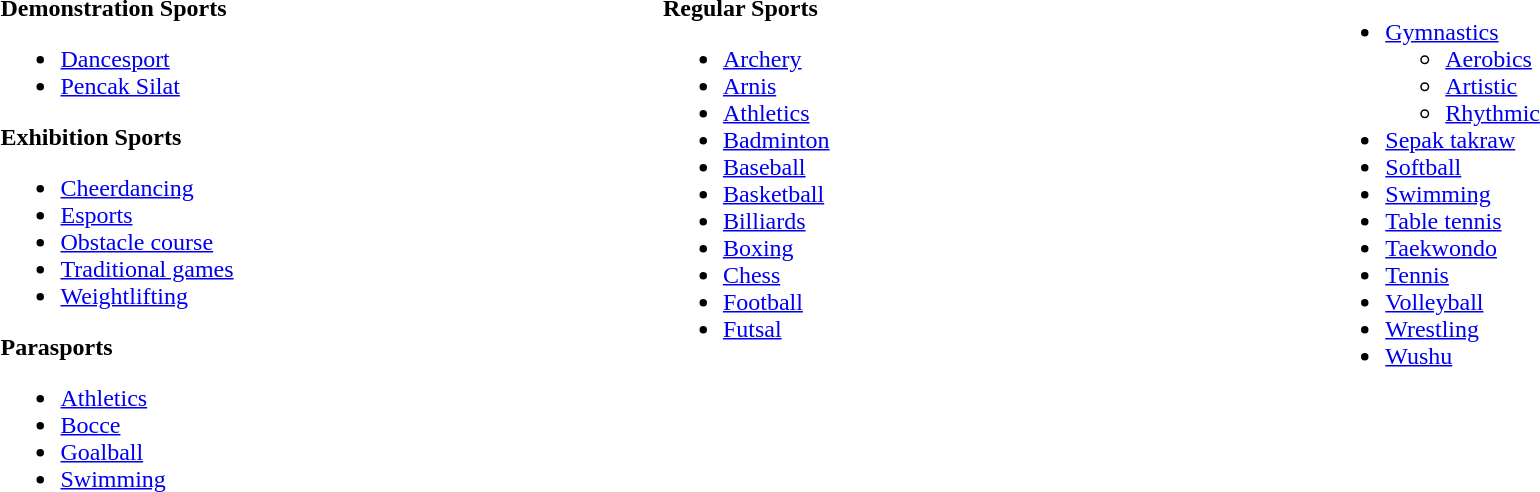<table style="width:100%;">
<tr>
<td valign=top width=35%><br><strong>Demonstration Sports</strong><ul><li> <a href='#'>Dancesport</a></li><li> <a href='#'>Pencak Silat</a></li></ul><strong>Exhibition Sports</strong><ul><li> <a href='#'>Cheerdancing</a></li><li> <a href='#'>Esports</a></li><li> <a href='#'>Obstacle course</a></li><li> <a href='#'>Traditional games</a></li><li> <a href='#'>Weightlifting</a></li></ul><strong>Parasports</strong><ul><li> <a href='#'>Athletics</a></li><li> <a href='#'>Bocce</a></li><li> <a href='#'>Goalball</a></li><li> <a href='#'>Swimming</a></li></ul></td>
<td valign=top width=35%><br><strong>Regular Sports</strong><ul><li> <a href='#'>Archery</a></li><li> <a href='#'>Arnis</a></li><li> <a href='#'>Athletics</a></li><li> <a href='#'>Badminton</a></li><li> <a href='#'>Baseball</a></li><li> <a href='#'>Basketball</a></li><li> <a href='#'>Billiards</a></li><li> <a href='#'>Boxing</a></li><li> <a href='#'>Chess</a></li><li> <a href='#'>Football</a></li><li> <a href='#'>Futsal</a></li></ul></td>
<td valign=top width=35%><br><ul><li> <a href='#'>Gymnastics</a><ul><li> <a href='#'>Aerobics</a></li><li> <a href='#'>Artistic</a></li><li> <a href='#'>Rhythmic</a></li></ul></li><li> <a href='#'>Sepak takraw</a></li><li> <a href='#'>Softball</a></li><li> <a href='#'>Swimming</a></li><li> <a href='#'>Table tennis</a></li><li> <a href='#'>Taekwondo</a></li><li> <a href='#'>Tennis</a></li><li> <a href='#'>Volleyball</a></li><li> <a href='#'>Wrestling</a></li><li> <a href='#'>Wushu</a></li></ul></td>
</tr>
</table>
